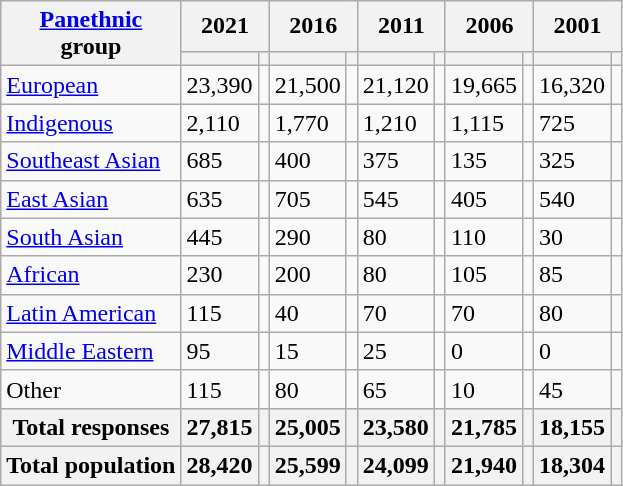<table class="wikitable collapsible sortable">
<tr>
<th rowspan="2"><a href='#'>Panethnic</a><br>group</th>
<th colspan="2">2021</th>
<th colspan="2">2016</th>
<th colspan="2">2011</th>
<th colspan="2">2006</th>
<th colspan="2">2001</th>
</tr>
<tr>
<th><a href='#'></a></th>
<th></th>
<th></th>
<th></th>
<th></th>
<th></th>
<th></th>
<th></th>
<th></th>
<th></th>
</tr>
<tr>
<td><a href='#'>European</a></td>
<td>23,390</td>
<td></td>
<td>21,500</td>
<td></td>
<td>21,120</td>
<td></td>
<td>19,665</td>
<td></td>
<td>16,320</td>
<td></td>
</tr>
<tr>
<td><a href='#'>Indigenous</a></td>
<td>2,110</td>
<td></td>
<td>1,770</td>
<td></td>
<td>1,210</td>
<td></td>
<td>1,115</td>
<td></td>
<td>725</td>
<td></td>
</tr>
<tr>
<td><a href='#'>Southeast Asian</a></td>
<td>685</td>
<td></td>
<td>400</td>
<td></td>
<td>375</td>
<td></td>
<td>135</td>
<td></td>
<td>325</td>
<td></td>
</tr>
<tr>
<td><a href='#'>East Asian</a></td>
<td>635</td>
<td></td>
<td>705</td>
<td></td>
<td>545</td>
<td></td>
<td>405</td>
<td></td>
<td>540</td>
<td></td>
</tr>
<tr>
<td><a href='#'>South Asian</a></td>
<td>445</td>
<td></td>
<td>290</td>
<td></td>
<td>80</td>
<td></td>
<td>110</td>
<td></td>
<td>30</td>
<td></td>
</tr>
<tr>
<td><a href='#'>African</a></td>
<td>230</td>
<td></td>
<td>200</td>
<td></td>
<td>80</td>
<td></td>
<td>105</td>
<td></td>
<td>85</td>
<td></td>
</tr>
<tr>
<td><a href='#'>Latin American</a></td>
<td>115</td>
<td></td>
<td>40</td>
<td></td>
<td>70</td>
<td></td>
<td>70</td>
<td></td>
<td>80</td>
<td></td>
</tr>
<tr>
<td><a href='#'>Middle Eastern</a></td>
<td>95</td>
<td></td>
<td>15</td>
<td></td>
<td>25</td>
<td></td>
<td>0</td>
<td></td>
<td>0</td>
<td></td>
</tr>
<tr>
<td>Other</td>
<td>115</td>
<td></td>
<td>80</td>
<td></td>
<td>65</td>
<td></td>
<td>10</td>
<td></td>
<td>45</td>
<td></td>
</tr>
<tr>
<th>Total responses</th>
<th>27,815</th>
<th></th>
<th>25,005</th>
<th></th>
<th>23,580</th>
<th></th>
<th>21,785</th>
<th></th>
<th>18,155</th>
<th></th>
</tr>
<tr>
<th>Total population</th>
<th>28,420</th>
<th></th>
<th>25,599</th>
<th></th>
<th>24,099</th>
<th></th>
<th>21,940</th>
<th></th>
<th>18,304</th>
<th></th>
</tr>
</table>
